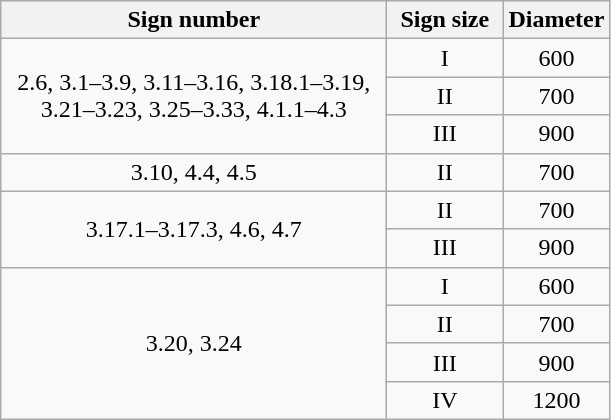<table class="wikitable" style="text-align:center;">
<tr>
<th style="width:250px;">Sign number</th>
<th style="width:70px;">Sign size</th>
<th style="width:45px;">Diameter</th>
</tr>
<tr>
<td rowspan="3">2.6, 3.1–3.9, 3.11–3.16, 3.18.1–3.19, 3.21–3.23, 3.25–3.33, 4.1.1–4.3</td>
<td>I</td>
<td>600</td>
</tr>
<tr>
<td>II</td>
<td>700</td>
</tr>
<tr>
<td>III</td>
<td>900</td>
</tr>
<tr>
<td>3.10, 4.4, 4.5</td>
<td>II</td>
<td>700</td>
</tr>
<tr>
<td rowspan="2">3.17.1–3.17.3, 4.6, 4.7</td>
<td>II</td>
<td>700</td>
</tr>
<tr>
<td>III</td>
<td>900</td>
</tr>
<tr>
<td rowspan="4">3.20, 3.24</td>
<td>I</td>
<td>600</td>
</tr>
<tr>
<td>II</td>
<td>700</td>
</tr>
<tr>
<td>III</td>
<td>900</td>
</tr>
<tr>
<td>IV</td>
<td>1200</td>
</tr>
</table>
